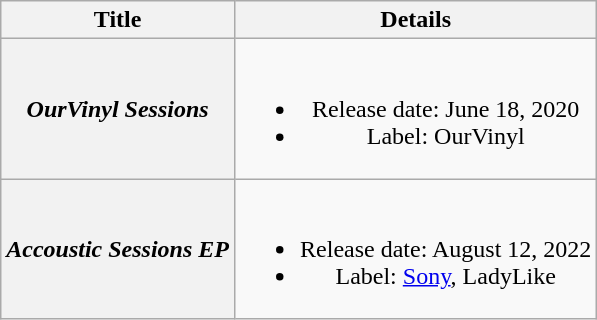<table class="wikitable plainrowheaders" style="text-align:center">
<tr>
<th scope="col">Title</th>
<th scope="col">Details</th>
</tr>
<tr>
<th scope="row"><em>OurVinyl Sessions</em></th>
<td><br><ul><li>Release date: June 18, 2020</li><li>Label: OurVinyl</li></ul></td>
</tr>
<tr>
<th scope="row"><em>Accoustic Sessions EP</em></th>
<td><br><ul><li>Release date: August 12, 2022</li><li>Label: <a href='#'>Sony</a>, LadyLike</li></ul></td>
</tr>
</table>
